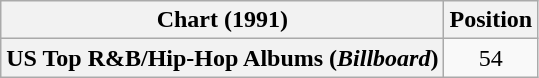<table class="wikitable plainrowheaders" style="text-align:center">
<tr>
<th scope="col">Chart (1991)</th>
<th scope="col">Position</th>
</tr>
<tr>
<th scope="row">US Top R&B/Hip-Hop Albums (<em>Billboard</em>)</th>
<td>54</td>
</tr>
</table>
